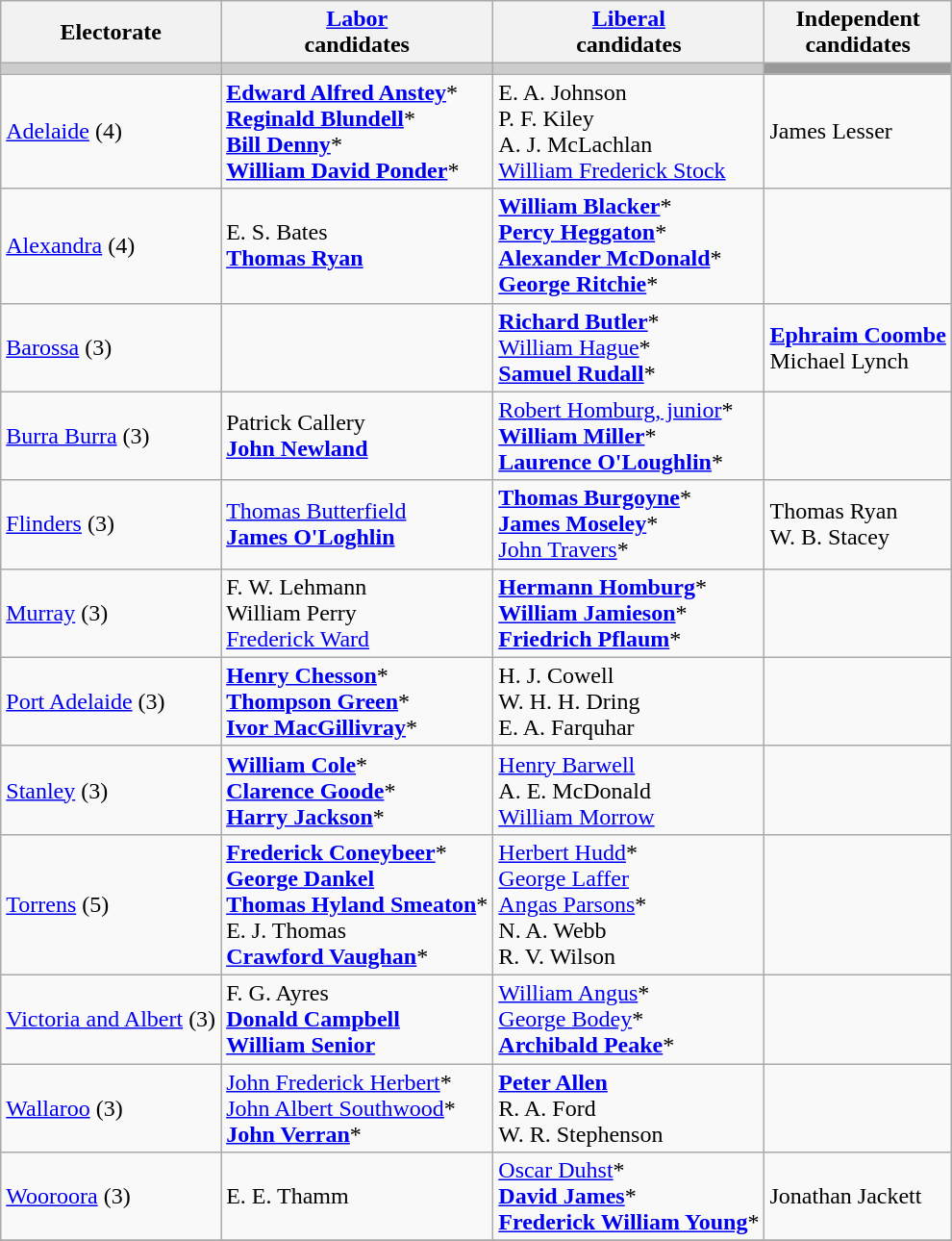<table class="wikitable">
<tr>
<th>Electorate</th>
<th><a href='#'>Labor</a><br> candidates</th>
<th><a href='#'>Liberal</a><br> candidates</th>
<th>Independent <br>candidates</th>
</tr>
<tr bgcolor="#cccccc">
<td></td>
<td></td>
<td></td>
<td bgcolor="#999999"></td>
</tr>
<tr>
<td><a href='#'>Adelaide</a> (4)</td>
<td><strong><a href='#'>Edward Alfred Anstey</a></strong>*<br><strong><a href='#'>Reginald Blundell</a></strong>*<br><strong><a href='#'>Bill Denny</a></strong>*<br><strong><a href='#'>William David Ponder</a></strong>*</td>
<td>E. A. Johnson<br>P. F. Kiley<br>A. J. McLachlan<br><a href='#'>William Frederick Stock</a></td>
<td>James Lesser</td>
</tr>
<tr>
<td><a href='#'>Alexandra</a> (4)</td>
<td>E. S. Bates<br><strong><a href='#'>Thomas Ryan</a></strong> </td>
<td><strong><a href='#'>William Blacker</a></strong>*<br><strong><a href='#'>Percy Heggaton</a></strong>*<br><strong><a href='#'>Alexander McDonald</a></strong>*<br><strong><a href='#'>George Ritchie</a></strong>*</td>
<td></td>
</tr>
<tr>
<td><a href='#'>Barossa</a> (3)</td>
<td></td>
<td><strong><a href='#'>Richard Butler</a></strong>*<br><a href='#'>William Hague</a>*<br><strong><a href='#'>Samuel Rudall</a></strong>*</td>
<td><strong><a href='#'>Ephraim Coombe</a></strong><br>Michael Lynch</td>
</tr>
<tr>
<td><a href='#'>Burra Burra</a> (3)</td>
<td>Patrick Callery<br><strong><a href='#'>John Newland</a></strong></td>
<td><a href='#'>Robert Homburg, junior</a>*<br><strong><a href='#'>William Miller</a></strong>*<br><strong><a href='#'>Laurence O'Loughlin</a></strong>*</td>
<td></td>
</tr>
<tr>
<td><a href='#'>Flinders</a> (3)</td>
<td><a href='#'>Thomas Butterfield</a><br><strong><a href='#'>James O'Loghlin</a></strong></td>
<td><strong><a href='#'>Thomas Burgoyne</a></strong>*<br><strong><a href='#'>James Moseley</a></strong>*<br><a href='#'>John Travers</a>*</td>
<td>Thomas Ryan <br>W. B. Stacey</td>
</tr>
<tr>
<td><a href='#'>Murray</a> (3)</td>
<td>F. W. Lehmann<br>William Perry<br><a href='#'>Frederick Ward</a></td>
<td><strong><a href='#'>Hermann Homburg</a></strong>*<br><strong><a href='#'>William Jamieson</a></strong>*<br><strong><a href='#'>Friedrich Pflaum</a></strong>*</td>
<td></td>
</tr>
<tr>
<td><a href='#'>Port Adelaide</a> (3)</td>
<td><strong><a href='#'>Henry Chesson</a></strong>*<br><strong><a href='#'>Thompson Green</a></strong>*<br><strong><a href='#'>Ivor MacGillivray</a></strong>*</td>
<td>H. J. Cowell<br>W. H. H. Dring<br>E. A. Farquhar</td>
<td></td>
</tr>
<tr>
<td><a href='#'>Stanley</a> (3)</td>
<td><strong><a href='#'>William Cole</a></strong>*<br><strong><a href='#'>Clarence Goode</a></strong>*<br><strong><a href='#'>Harry Jackson</a></strong>*</td>
<td><a href='#'>Henry Barwell</a><br>A. E. McDonald<br><a href='#'>William Morrow</a></td>
<td></td>
</tr>
<tr>
<td><a href='#'>Torrens</a> (5)</td>
<td><strong><a href='#'>Frederick Coneybeer</a></strong>*<br><strong><a href='#'>George Dankel</a></strong><br><strong><a href='#'>Thomas Hyland Smeaton</a></strong>*<br>E. J. Thomas<br><strong><a href='#'>Crawford Vaughan</a></strong>*</td>
<td><a href='#'>Herbert Hudd</a>*<br><a href='#'>George Laffer</a><br><a href='#'>Angas Parsons</a>*<br>N. A. Webb<br>R. V. Wilson</td>
<td></td>
</tr>
<tr>
<td><a href='#'>Victoria and Albert</a> (3)</td>
<td>F. G. Ayres<br><strong><a href='#'>Donald Campbell</a></strong><br><strong><a href='#'>William Senior</a></strong></td>
<td><a href='#'>William Angus</a>*<br><a href='#'>George Bodey</a>*<br><strong><a href='#'>Archibald Peake</a></strong>*</td>
<td></td>
</tr>
<tr>
<td><a href='#'>Wallaroo</a> (3)</td>
<td><a href='#'>John Frederick Herbert</a>*<br><a href='#'>John Albert Southwood</a>*<br><strong><a href='#'>John Verran</a></strong>*</td>
<td><strong><a href='#'>Peter Allen</a></strong><br>R. A. Ford<br>W. R. Stephenson</td>
<td></td>
</tr>
<tr>
<td><a href='#'>Wooroora</a> (3)</td>
<td>E. E. Thamm</td>
<td><a href='#'>Oscar Duhst</a>*<br><strong><a href='#'>David James</a></strong>*<br><strong><a href='#'>Frederick William Young</a></strong>*</td>
<td>Jonathan Jackett</td>
</tr>
<tr>
</tr>
</table>
